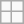<table class="wikitable floatright">
<tr>
<td></td>
<td></td>
</tr>
<tr>
<td></td>
<td></td>
</tr>
</table>
